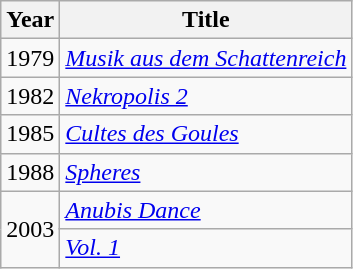<table class="wikitable" border="1">
<tr>
<th>Year</th>
<th>Title</th>
</tr>
<tr>
<td>1979</td>
<td><em><a href='#'>Musik aus dem Schattenreich</a></em></td>
</tr>
<tr>
<td>1982</td>
<td><em><a href='#'>Nekropolis 2</a></em></td>
</tr>
<tr>
<td>1985</td>
<td><em><a href='#'>Cultes des Goules</a></em></td>
</tr>
<tr>
<td>1988</td>
<td><em><a href='#'>Spheres</a></em></td>
</tr>
<tr>
<td rowspan="2">2003</td>
<td><em><a href='#'>Anubis Dance</a></em></td>
</tr>
<tr>
<td><em><a href='#'>Vol. 1</a></em></td>
</tr>
</table>
